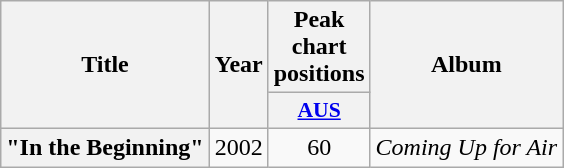<table class="wikitable plainrowheaders" style="text-align:center;">
<tr>
<th scope="col" rowspan="2">Title</th>
<th scope="col" rowspan="2">Year</th>
<th scope="col" colspan="1">Peak chart positions</th>
<th scope="col" rowspan="2">Album</th>
</tr>
<tr>
<th scope="col" style="width:3em;font-size:90%;"><a href='#'>AUS</a><br></th>
</tr>
<tr>
<th scope="row">"In the Beginning"</th>
<td>2002</td>
<td>60</td>
<td><em>Coming Up for Air</em></td>
</tr>
</table>
